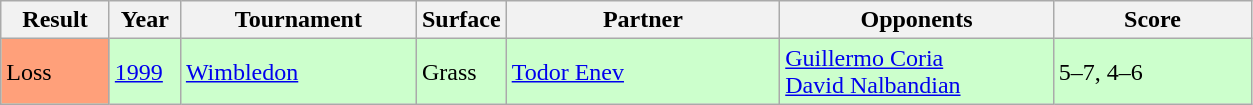<table class="sortable wikitable">
<tr>
<th style="width:65px;">Result</th>
<th style="width:40px;">Year</th>
<th style="width:150px;">Tournament</th>
<th style="width:50px;">Surface</th>
<th style="width:175px;">Partner</th>
<th style="width:175px;">Opponents</th>
<th style="width:125px;" class="unsortable">Score</th>
</tr>
<tr style="background:#ccffcc;">
<td style="background:#ffa07a;">Loss</td>
<td><a href='#'>1999</a></td>
<td><a href='#'>Wimbledon</a></td>
<td>Grass</td>
<td> <a href='#'>Todor Enev</a></td>
<td> <a href='#'>Guillermo Coria</a> <br>  <a href='#'>David Nalbandian</a></td>
<td>5–7, 4–6</td>
</tr>
</table>
